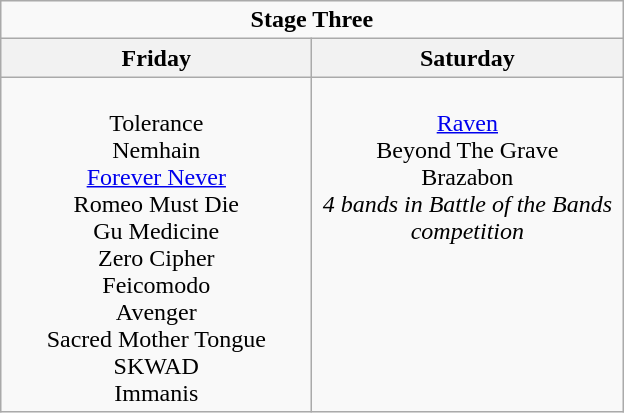<table class="wikitable">
<tr>
<td colspan="2" align="center"><strong>Stage Three</strong></td>
</tr>
<tr>
<th>Friday</th>
<th>Saturday</th>
</tr>
<tr>
<td valign="top" align="center" width=200><br>Tolerance<br>
Nemhain<br>
<a href='#'>Forever Never</a><br>
Romeo Must Die<br>
Gu Medicine<br>
Zero Cipher<br>
Feicomodo<br>
Avenger<br>
Sacred Mother Tongue<br>
SKWAD<br>
Immanis<br></td>
<td valign="top" align="center" width=200><br><a href='#'>Raven</a><br>
Beyond The Grave <br>
Brazabon<br>
<em>4 bands in Battle of the Bands competition</em></td>
</tr>
</table>
